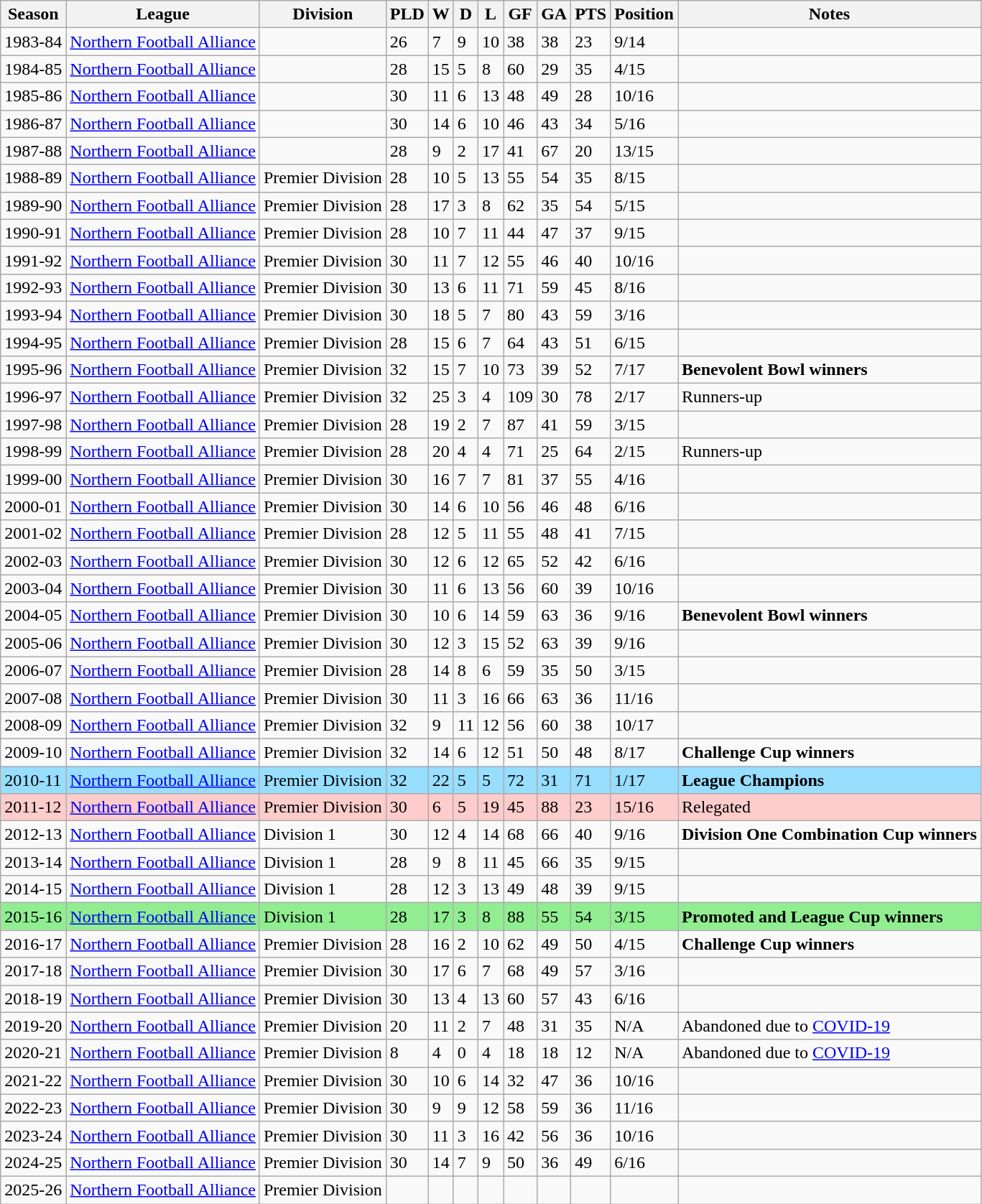<table class="wikitable mw-collapsible">
<tr>
<th>Season</th>
<th>League</th>
<th>Division</th>
<th>PLD</th>
<th>W</th>
<th>D</th>
<th>L</th>
<th>GF</th>
<th>GA</th>
<th>PTS</th>
<th>Position</th>
<th>Notes</th>
</tr>
<tr>
<td>1983-84</td>
<td><a href='#'>Northern Football Alliance</a></td>
<td></td>
<td>26</td>
<td>7</td>
<td>9</td>
<td>10</td>
<td>38</td>
<td>38</td>
<td>23</td>
<td>9/14</td>
<td></td>
</tr>
<tr>
<td>1984-85</td>
<td><a href='#'>Northern Football Alliance</a></td>
<td></td>
<td>28</td>
<td>15</td>
<td>5</td>
<td>8</td>
<td>60</td>
<td>29</td>
<td>35</td>
<td>4/15</td>
<td></td>
</tr>
<tr>
<td>1985-86</td>
<td><a href='#'>Northern Football Alliance</a></td>
<td></td>
<td>30</td>
<td>11</td>
<td>6</td>
<td>13</td>
<td>48</td>
<td>49</td>
<td>28</td>
<td>10/16</td>
<td></td>
</tr>
<tr>
<td>1986-87</td>
<td><a href='#'>Northern Football Alliance</a></td>
<td></td>
<td>30</td>
<td>14</td>
<td>6</td>
<td>10</td>
<td>46</td>
<td>43</td>
<td>34</td>
<td>5/16</td>
<td></td>
</tr>
<tr>
<td>1987-88</td>
<td><a href='#'>Northern Football Alliance</a></td>
<td></td>
<td>28</td>
<td>9</td>
<td>2</td>
<td>17</td>
<td>41</td>
<td>67</td>
<td>20</td>
<td>13/15</td>
<td></td>
</tr>
<tr>
<td>1988-89</td>
<td><a href='#'>Northern Football Alliance</a></td>
<td>Premier Division</td>
<td>28</td>
<td>10</td>
<td>5</td>
<td>13</td>
<td>55</td>
<td>54</td>
<td>35</td>
<td>8/15</td>
<td></td>
</tr>
<tr>
<td>1989-90</td>
<td><a href='#'>Northern Football Alliance</a></td>
<td>Premier Division</td>
<td>28</td>
<td>17</td>
<td>3</td>
<td>8</td>
<td>62</td>
<td>35</td>
<td>54</td>
<td>5/15</td>
<td></td>
</tr>
<tr>
<td>1990-91</td>
<td><a href='#'>Northern Football Alliance</a></td>
<td>Premier Division</td>
<td>28</td>
<td>10</td>
<td>7</td>
<td>11</td>
<td>44</td>
<td>47</td>
<td>37</td>
<td>9/15</td>
<td></td>
</tr>
<tr>
<td>1991-92</td>
<td><a href='#'>Northern Football Alliance</a></td>
<td>Premier Division</td>
<td>30</td>
<td>11</td>
<td>7</td>
<td>12</td>
<td>55</td>
<td>46</td>
<td>40</td>
<td>10/16</td>
<td></td>
</tr>
<tr>
<td>1992-93</td>
<td><a href='#'>Northern Football Alliance</a></td>
<td>Premier Division</td>
<td>30</td>
<td>13</td>
<td>6</td>
<td>11</td>
<td>71</td>
<td>59</td>
<td>45</td>
<td>8/16</td>
<td></td>
</tr>
<tr>
<td>1993-94</td>
<td><a href='#'>Northern Football Alliance</a></td>
<td>Premier Division</td>
<td>30</td>
<td>18</td>
<td>5</td>
<td>7</td>
<td>80</td>
<td>43</td>
<td>59</td>
<td>3/16</td>
<td></td>
</tr>
<tr>
<td>1994-95</td>
<td><a href='#'>Northern Football Alliance</a></td>
<td>Premier Division</td>
<td>28</td>
<td>15</td>
<td>6</td>
<td>7</td>
<td>64</td>
<td>43</td>
<td>51</td>
<td>6/15</td>
<td></td>
</tr>
<tr>
<td>1995-96</td>
<td><a href='#'>Northern Football Alliance</a></td>
<td>Premier Division</td>
<td>32</td>
<td>15</td>
<td>7</td>
<td>10</td>
<td>73</td>
<td>39</td>
<td>52</td>
<td>7/17</td>
<td><strong>Benevolent Bowl winners</strong></td>
</tr>
<tr>
<td>1996-97</td>
<td><a href='#'>Northern Football Alliance</a></td>
<td>Premier Division</td>
<td>32</td>
<td>25</td>
<td>3</td>
<td>4</td>
<td>109</td>
<td>30</td>
<td>78</td>
<td>2/17</td>
<td>Runners-up</td>
</tr>
<tr>
<td>1997-98</td>
<td><a href='#'>Northern Football Alliance</a></td>
<td>Premier Division</td>
<td>28</td>
<td>19</td>
<td>2</td>
<td>7</td>
<td>87</td>
<td>41</td>
<td>59</td>
<td>3/15</td>
<td></td>
</tr>
<tr>
<td>1998-99</td>
<td><a href='#'>Northern Football Alliance</a></td>
<td>Premier Division</td>
<td>28</td>
<td>20</td>
<td>4</td>
<td>4</td>
<td>71</td>
<td>25</td>
<td>64</td>
<td>2/15</td>
<td>Runners-up</td>
</tr>
<tr>
<td>1999-00</td>
<td><a href='#'>Northern Football Alliance</a></td>
<td>Premier Division</td>
<td>30</td>
<td>16</td>
<td>7</td>
<td>7</td>
<td>81</td>
<td>37</td>
<td>55</td>
<td>4/16</td>
<td></td>
</tr>
<tr>
<td>2000-01</td>
<td><a href='#'>Northern Football Alliance</a></td>
<td>Premier Division</td>
<td>30</td>
<td>14</td>
<td>6</td>
<td>10</td>
<td>56</td>
<td>46</td>
<td>48</td>
<td>6/16</td>
<td></td>
</tr>
<tr>
<td>2001-02</td>
<td><a href='#'>Northern Football Alliance</a></td>
<td>Premier Division</td>
<td>28</td>
<td>12</td>
<td>5</td>
<td>11</td>
<td>55</td>
<td>48</td>
<td>41</td>
<td>7/15</td>
<td></td>
</tr>
<tr>
<td>2002-03</td>
<td><a href='#'>Northern Football Alliance</a></td>
<td>Premier Division</td>
<td>30</td>
<td>12</td>
<td>6</td>
<td>12</td>
<td>65</td>
<td>52</td>
<td>42</td>
<td>6/16</td>
<td></td>
</tr>
<tr>
<td>2003-04</td>
<td><a href='#'>Northern Football Alliance</a></td>
<td>Premier Division</td>
<td>30</td>
<td>11</td>
<td>6</td>
<td>13</td>
<td>56</td>
<td>60</td>
<td>39</td>
<td>10/16</td>
<td></td>
</tr>
<tr>
<td>2004-05</td>
<td><a href='#'>Northern Football Alliance</a></td>
<td>Premier Division</td>
<td>30</td>
<td>10</td>
<td>6</td>
<td>14</td>
<td>59</td>
<td>63</td>
<td>36</td>
<td>9/16</td>
<td><strong>Benevolent Bowl winners</strong></td>
</tr>
<tr>
<td>2005-06</td>
<td><a href='#'>Northern Football Alliance</a></td>
<td>Premier Division</td>
<td>30</td>
<td>12</td>
<td>3</td>
<td>15</td>
<td>52</td>
<td>63</td>
<td>39</td>
<td>9/16</td>
<td></td>
</tr>
<tr>
<td>2006-07</td>
<td><a href='#'>Northern Football Alliance</a></td>
<td>Premier Division</td>
<td>28</td>
<td>14</td>
<td>8</td>
<td>6</td>
<td>59</td>
<td>35</td>
<td>50</td>
<td>3/15</td>
<td></td>
</tr>
<tr>
<td>2007-08</td>
<td><a href='#'>Northern Football Alliance</a></td>
<td>Premier Division</td>
<td>30</td>
<td>11</td>
<td>3</td>
<td>16</td>
<td>66</td>
<td>63</td>
<td>36</td>
<td>11/16</td>
<td></td>
</tr>
<tr>
<td>2008-09</td>
<td><a href='#'>Northern Football Alliance</a></td>
<td>Premier Division</td>
<td>32</td>
<td>9</td>
<td>11</td>
<td>12</td>
<td>56</td>
<td>60</td>
<td>38</td>
<td>10/17</td>
<td></td>
</tr>
<tr>
<td>2009-10</td>
<td><a href='#'>Northern Football Alliance</a></td>
<td>Premier Division</td>
<td>32</td>
<td>14</td>
<td>6</td>
<td>12</td>
<td>51</td>
<td>50</td>
<td>48</td>
<td>8/17</td>
<td><strong>Challenge Cup winners</strong></td>
</tr>
<tr style="background: #97DEFF">
<td>2010-11</td>
<td><a href='#'>Northern Football Alliance</a></td>
<td>Premier Division</td>
<td>32</td>
<td>22</td>
<td>5</td>
<td>5</td>
<td>72</td>
<td>31</td>
<td>71</td>
<td>1/17</td>
<td><strong>League Champions</strong></td>
</tr>
<tr style=background:#ffcccc>
<td>2011-12</td>
<td><a href='#'>Northern Football Alliance</a></td>
<td>Premier Division</td>
<td>30</td>
<td>6</td>
<td>5</td>
<td>19</td>
<td>45</td>
<td>88</td>
<td>23</td>
<td>15/16</td>
<td>Relegated</td>
</tr>
<tr>
<td>2012-13</td>
<td><a href='#'>Northern Football Alliance</a></td>
<td>Division 1</td>
<td>30</td>
<td>12</td>
<td>4</td>
<td>14</td>
<td>68</td>
<td>66</td>
<td>40</td>
<td>9/16</td>
<td><strong>Division One Combination Cup winners</strong></td>
</tr>
<tr>
<td>2013-14</td>
<td><a href='#'>Northern Football Alliance</a></td>
<td>Division 1</td>
<td>28</td>
<td>9</td>
<td>8</td>
<td>11</td>
<td>45</td>
<td>66</td>
<td>35</td>
<td>9/15</td>
<td></td>
</tr>
<tr>
<td>2014-15</td>
<td><a href='#'>Northern Football Alliance</a></td>
<td>Division 1</td>
<td>28</td>
<td>12</td>
<td>3</td>
<td>13</td>
<td>49</td>
<td>48</td>
<td>39</td>
<td>9/15</td>
<td></td>
</tr>
<tr style=background:#90EE90>
<td>2015-16</td>
<td><a href='#'>Northern Football Alliance</a></td>
<td>Division 1</td>
<td>28</td>
<td>17</td>
<td>3</td>
<td>8</td>
<td>88</td>
<td>55</td>
<td>54</td>
<td>3/15</td>
<td><strong>Promoted and League Cup winners</strong></td>
</tr>
<tr>
<td>2016-17</td>
<td><a href='#'>Northern Football Alliance</a></td>
<td>Premier Division</td>
<td>28</td>
<td>16</td>
<td>2</td>
<td>10</td>
<td>62</td>
<td>49</td>
<td>50</td>
<td>4/15</td>
<td><strong>Challenge Cup winners</strong></td>
</tr>
<tr>
<td>2017-18</td>
<td><a href='#'>Northern Football Alliance</a></td>
<td>Premier Division</td>
<td>30</td>
<td>17</td>
<td>6</td>
<td>7</td>
<td>68</td>
<td>49</td>
<td>57</td>
<td>3/16</td>
<td></td>
</tr>
<tr>
<td>2018-19</td>
<td><a href='#'>Northern Football Alliance</a></td>
<td>Premier Division</td>
<td>30</td>
<td>13</td>
<td>4</td>
<td>13</td>
<td>60</td>
<td>57</td>
<td>43</td>
<td>6/16</td>
<td></td>
</tr>
<tr>
<td>2019-20</td>
<td><a href='#'>Northern Football Alliance</a></td>
<td>Premier Division</td>
<td>20</td>
<td>11</td>
<td>2</td>
<td>7</td>
<td>48</td>
<td>31</td>
<td>35</td>
<td>N/A</td>
<td>Abandoned due to <a href='#'>COVID-19</a></td>
</tr>
<tr>
<td>2020-21</td>
<td><a href='#'>Northern Football Alliance</a></td>
<td>Premier Division</td>
<td>8</td>
<td>4</td>
<td>0</td>
<td>4</td>
<td>18</td>
<td>18</td>
<td>12</td>
<td>N/A</td>
<td>Abandoned due to <a href='#'>COVID-19</a></td>
</tr>
<tr>
<td>2021-22</td>
<td><a href='#'>Northern Football Alliance</a></td>
<td>Premier Division</td>
<td>30</td>
<td>10</td>
<td>6</td>
<td>14</td>
<td>32</td>
<td>47</td>
<td>36</td>
<td>10/16</td>
<td></td>
</tr>
<tr>
<td>2022-23</td>
<td><a href='#'>Northern Football Alliance</a></td>
<td>Premier Division</td>
<td>30</td>
<td>9</td>
<td>9</td>
<td>12</td>
<td>58</td>
<td>59</td>
<td>36</td>
<td>11/16</td>
<td></td>
</tr>
<tr>
<td>2023-24</td>
<td><a href='#'>Northern Football Alliance</a></td>
<td>Premier Division</td>
<td>30</td>
<td>11</td>
<td>3</td>
<td>16</td>
<td>42</td>
<td>56</td>
<td>36</td>
<td>10/16</td>
<td></td>
</tr>
<tr>
<td>2024-25</td>
<td><a href='#'>Northern Football Alliance</a></td>
<td>Premier Division</td>
<td>30</td>
<td>14</td>
<td>7</td>
<td>9</td>
<td>50</td>
<td>36</td>
<td>49</td>
<td>6/16</td>
<td></td>
</tr>
<tr>
<td>2025-26</td>
<td><a href='#'>Northern Football Alliance</a></td>
<td>Premier Division</td>
<td></td>
<td></td>
<td></td>
<td></td>
<td></td>
<td></td>
<td></td>
<td></td>
<td></td>
</tr>
</table>
